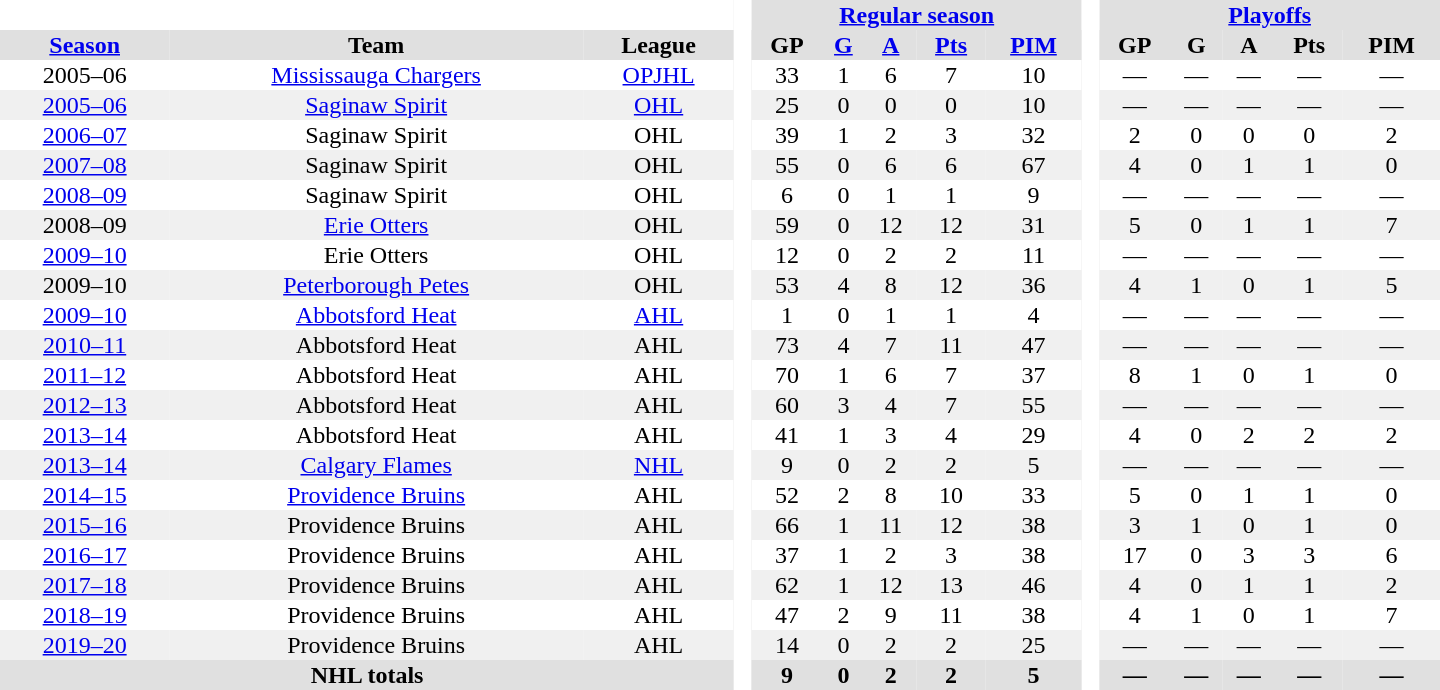<table border="0" cellpadding="1" cellspacing="0" style="text-align:center; width:60em">
<tr bgcolor="#e0e0e0">
<th colspan="3" bgcolor="#ffffff"> </th>
<th rowspan="99" bgcolor="#ffffff"> </th>
<th colspan="5"><a href='#'>Regular season</a></th>
<th rowspan="99" bgcolor="#ffffff"> </th>
<th colspan="5"><a href='#'>Playoffs</a></th>
</tr>
<tr bgcolor="#e0e0e0">
<th><a href='#'>Season</a></th>
<th>Team</th>
<th>League</th>
<th>GP</th>
<th><a href='#'>G</a></th>
<th><a href='#'>A</a></th>
<th><a href='#'>Pts</a></th>
<th><a href='#'>PIM</a></th>
<th>GP</th>
<th>G</th>
<th>A</th>
<th>Pts</th>
<th>PIM</th>
</tr>
<tr>
<td>2005–06</td>
<td><a href='#'>Mississauga Chargers</a></td>
<td><a href='#'>OPJHL</a></td>
<td>33</td>
<td>1</td>
<td>6</td>
<td>7</td>
<td>10</td>
<td>—</td>
<td>—</td>
<td>—</td>
<td>—</td>
<td>—</td>
</tr>
<tr bgcolor="#f0f0f0">
<td><a href='#'>2005–06</a></td>
<td><a href='#'>Saginaw Spirit</a></td>
<td><a href='#'>OHL</a></td>
<td>25</td>
<td>0</td>
<td>0</td>
<td>0</td>
<td>10</td>
<td>—</td>
<td>—</td>
<td>—</td>
<td>—</td>
<td>—</td>
</tr>
<tr>
<td><a href='#'>2006–07</a></td>
<td>Saginaw Spirit</td>
<td>OHL</td>
<td>39</td>
<td>1</td>
<td>2</td>
<td>3</td>
<td>32</td>
<td>2</td>
<td>0</td>
<td>0</td>
<td>0</td>
<td>2</td>
</tr>
<tr bgcolor="#f0f0f0">
<td><a href='#'>2007–08</a></td>
<td>Saginaw Spirit</td>
<td>OHL</td>
<td>55</td>
<td>0</td>
<td>6</td>
<td>6</td>
<td>67</td>
<td>4</td>
<td>0</td>
<td>1</td>
<td>1</td>
<td>0</td>
</tr>
<tr>
<td><a href='#'>2008–09</a></td>
<td>Saginaw Spirit</td>
<td>OHL</td>
<td>6</td>
<td>0</td>
<td>1</td>
<td>1</td>
<td>9</td>
<td>—</td>
<td>—</td>
<td>—</td>
<td>—</td>
<td>—</td>
</tr>
<tr bgcolor="#f0f0f0">
<td>2008–09</td>
<td><a href='#'>Erie Otters</a></td>
<td>OHL</td>
<td>59</td>
<td>0</td>
<td>12</td>
<td>12</td>
<td>31</td>
<td>5</td>
<td>0</td>
<td>1</td>
<td>1</td>
<td>7</td>
</tr>
<tr>
<td><a href='#'>2009–10</a></td>
<td>Erie Otters</td>
<td>OHL</td>
<td>12</td>
<td>0</td>
<td>2</td>
<td>2</td>
<td>11</td>
<td>—</td>
<td>—</td>
<td>—</td>
<td>—</td>
<td>—</td>
</tr>
<tr bgcolor="#f0f0f0">
<td>2009–10</td>
<td><a href='#'>Peterborough Petes</a></td>
<td>OHL</td>
<td>53</td>
<td>4</td>
<td>8</td>
<td>12</td>
<td>36</td>
<td>4</td>
<td>1</td>
<td>0</td>
<td>1</td>
<td>5</td>
</tr>
<tr>
<td><a href='#'>2009–10</a></td>
<td><a href='#'>Abbotsford Heat</a></td>
<td><a href='#'>AHL</a></td>
<td>1</td>
<td>0</td>
<td>1</td>
<td>1</td>
<td>4</td>
<td>—</td>
<td>—</td>
<td>—</td>
<td>—</td>
<td>—</td>
</tr>
<tr bgcolor="#f0f0f0">
<td><a href='#'>2010–11</a></td>
<td>Abbotsford Heat</td>
<td>AHL</td>
<td>73</td>
<td>4</td>
<td>7</td>
<td>11</td>
<td>47</td>
<td>—</td>
<td>—</td>
<td>—</td>
<td>—</td>
<td>—</td>
</tr>
<tr>
<td><a href='#'>2011–12</a></td>
<td>Abbotsford Heat</td>
<td>AHL</td>
<td>70</td>
<td>1</td>
<td>6</td>
<td>7</td>
<td>37</td>
<td>8</td>
<td>1</td>
<td>0</td>
<td>1</td>
<td>0</td>
</tr>
<tr bgcolor="#f0f0f0">
<td><a href='#'>2012–13</a></td>
<td>Abbotsford Heat</td>
<td>AHL</td>
<td>60</td>
<td>3</td>
<td>4</td>
<td>7</td>
<td>55</td>
<td>—</td>
<td>—</td>
<td>—</td>
<td>—</td>
<td>—</td>
</tr>
<tr>
<td><a href='#'>2013–14</a></td>
<td>Abbotsford Heat</td>
<td>AHL</td>
<td>41</td>
<td>1</td>
<td>3</td>
<td>4</td>
<td>29</td>
<td>4</td>
<td>0</td>
<td>2</td>
<td>2</td>
<td>2</td>
</tr>
<tr bgcolor="#f0f0f0">
<td><a href='#'>2013–14</a></td>
<td><a href='#'>Calgary Flames</a></td>
<td><a href='#'>NHL</a></td>
<td>9</td>
<td>0</td>
<td>2</td>
<td>2</td>
<td>5</td>
<td>—</td>
<td>—</td>
<td>—</td>
<td>—</td>
<td>—</td>
</tr>
<tr>
<td><a href='#'>2014–15</a></td>
<td><a href='#'>Providence Bruins</a></td>
<td>AHL</td>
<td>52</td>
<td>2</td>
<td>8</td>
<td>10</td>
<td>33</td>
<td>5</td>
<td>0</td>
<td>1</td>
<td>1</td>
<td>0</td>
</tr>
<tr bgcolor="#f0f0f0">
<td><a href='#'>2015–16</a></td>
<td>Providence Bruins</td>
<td>AHL</td>
<td>66</td>
<td>1</td>
<td>11</td>
<td>12</td>
<td>38</td>
<td>3</td>
<td>1</td>
<td>0</td>
<td>1</td>
<td>0</td>
</tr>
<tr>
<td><a href='#'>2016–17</a></td>
<td>Providence Bruins</td>
<td>AHL</td>
<td>37</td>
<td>1</td>
<td>2</td>
<td>3</td>
<td>38</td>
<td>17</td>
<td>0</td>
<td>3</td>
<td>3</td>
<td>6</td>
</tr>
<tr bgcolor="#f0f0f0">
<td><a href='#'>2017–18</a></td>
<td>Providence Bruins</td>
<td>AHL</td>
<td>62</td>
<td>1</td>
<td>12</td>
<td>13</td>
<td>46</td>
<td>4</td>
<td>0</td>
<td>1</td>
<td>1</td>
<td>2</td>
</tr>
<tr>
<td><a href='#'>2018–19</a></td>
<td>Providence Bruins</td>
<td>AHL</td>
<td>47</td>
<td>2</td>
<td>9</td>
<td>11</td>
<td>38</td>
<td>4</td>
<td>1</td>
<td>0</td>
<td>1</td>
<td>7</td>
</tr>
<tr bgcolor="#f0f0f0">
<td><a href='#'>2019–20</a></td>
<td>Providence Bruins</td>
<td>AHL</td>
<td>14</td>
<td>0</td>
<td>2</td>
<td>2</td>
<td>25</td>
<td>—</td>
<td>—</td>
<td>—</td>
<td>—</td>
<td>—</td>
</tr>
<tr bgcolor="#e0e0e0">
<th colspan="3">NHL totals</th>
<th>9</th>
<th>0</th>
<th>2</th>
<th>2</th>
<th>5</th>
<th>—</th>
<th>—</th>
<th>—</th>
<th>—</th>
<th>—</th>
</tr>
</table>
